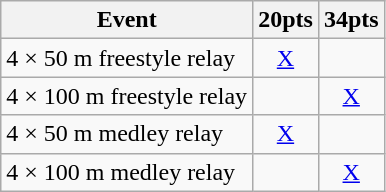<table class="wikitable">
<tr>
<th>Event</th>
<th>20pts</th>
<th>34pts</th>
</tr>
<tr>
<td>4 × 50 m freestyle relay</td>
<td align="center"><a href='#'>X</a></td>
<td></td>
</tr>
<tr>
<td>4 × 100 m freestyle relay</td>
<td></td>
<td align="center"><a href='#'>X</a></td>
</tr>
<tr>
<td>4 × 50 m medley relay</td>
<td align="center"><a href='#'>X</a></td>
<td></td>
</tr>
<tr>
<td>4 × 100 m medley relay</td>
<td></td>
<td align="center"><a href='#'>X</a></td>
</tr>
</table>
